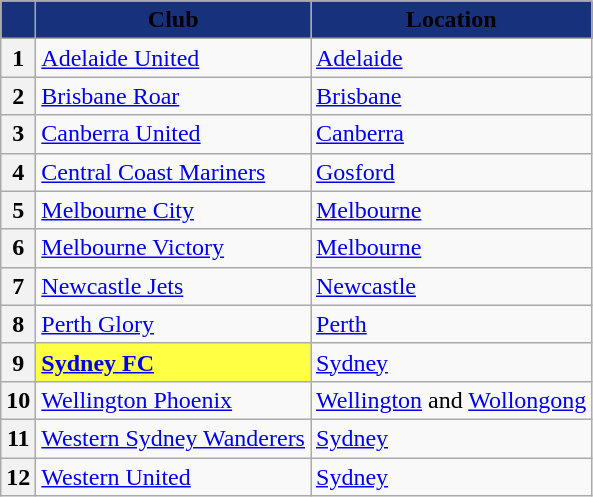<table class="wikitable sortable" style="text-align:left">
<tr>
<th style="background:#17317c;"></th>
<th style="background:#17317c;"><span>Club</span></th>
<th style="background:#17317c;"><span>Location</span></th>
</tr>
<tr>
<th>1</th>
<td><a href='#'>Adelaide United</a></td>
<td><a href='#'>Adelaide</a></td>
</tr>
<tr>
<th>2</th>
<td><a href='#'>Brisbane Roar</a></td>
<td><a href='#'>Brisbane</a></td>
</tr>
<tr>
<th>3</th>
<td><a href='#'>Canberra United</a></td>
<td><a href='#'>Canberra</a></td>
</tr>
<tr>
<th>4</th>
<td><a href='#'>Central Coast Mariners</a></td>
<td><a href='#'>Gosford</a></td>
</tr>
<tr>
<th>5</th>
<td><a href='#'>Melbourne City</a></td>
<td><a href='#'>Melbourne</a></td>
</tr>
<tr>
<th>6</th>
<td><a href='#'>Melbourne Victory</a></td>
<td><a href='#'>Melbourne</a></td>
</tr>
<tr>
<th>7</th>
<td><a href='#'>Newcastle Jets</a></td>
<td><a href='#'>Newcastle</a></td>
</tr>
<tr>
<th>8</th>
<td><a href='#'>Perth Glory</a></td>
<td><a href='#'>Perth</a></td>
</tr>
<tr>
<th>9</th>
<td bgcolor=#ffff44><strong><a href='#'>Sydney FC</a></strong></td>
<td><a href='#'>Sydney</a></td>
</tr>
<tr>
<th>10</th>
<td> <a href='#'>Wellington Phoenix</a></td>
<td><a href='#'>Wellington</a> and <a href='#'>Wollongong</a></td>
</tr>
<tr>
<th>11</th>
<td><a href='#'>Western Sydney Wanderers</a></td>
<td><a href='#'>Sydney</a></td>
</tr>
<tr>
<th>12</th>
<td><a href='#'>Western United</a></td>
<td><a href='#'>Sydney</a></td>
</tr>
</table>
